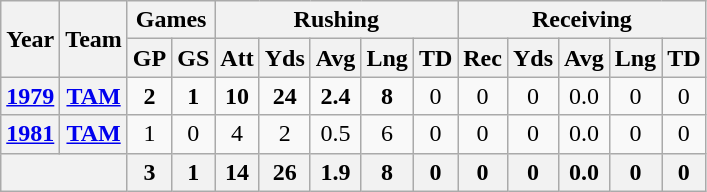<table class="wikitable" style="text-align:center;">
<tr>
<th rowspan="2">Year</th>
<th rowspan="2">Team</th>
<th colspan="2">Games</th>
<th colspan="5">Rushing</th>
<th colspan="5">Receiving</th>
</tr>
<tr>
<th>GP</th>
<th>GS</th>
<th>Att</th>
<th>Yds</th>
<th>Avg</th>
<th>Lng</th>
<th>TD</th>
<th>Rec</th>
<th>Yds</th>
<th>Avg</th>
<th>Lng</th>
<th>TD</th>
</tr>
<tr>
<th><a href='#'>1979</a></th>
<th><a href='#'>TAM</a></th>
<td><strong>2</strong></td>
<td><strong>1</strong></td>
<td><strong>10</strong></td>
<td><strong>24</strong></td>
<td><strong>2.4</strong></td>
<td><strong>8</strong></td>
<td>0</td>
<td>0</td>
<td>0</td>
<td>0.0</td>
<td>0</td>
<td>0</td>
</tr>
<tr>
<th><a href='#'>1981</a></th>
<th><a href='#'>TAM</a></th>
<td>1</td>
<td>0</td>
<td>4</td>
<td>2</td>
<td>0.5</td>
<td>6</td>
<td>0</td>
<td>0</td>
<td>0</td>
<td>0.0</td>
<td>0</td>
<td>0</td>
</tr>
<tr>
<th colspan="2"></th>
<th>3</th>
<th>1</th>
<th>14</th>
<th>26</th>
<th>1.9</th>
<th>8</th>
<th>0</th>
<th>0</th>
<th>0</th>
<th>0.0</th>
<th>0</th>
<th>0</th>
</tr>
</table>
